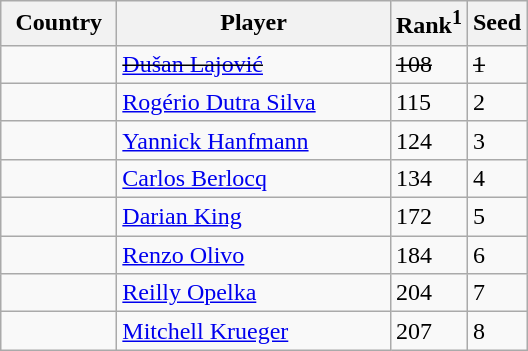<table class="sortable wikitable">
<tr>
<th width="70">Country</th>
<th width="175">Player</th>
<th>Rank<sup>1</sup></th>
<th>Seed</th>
</tr>
<tr>
<td><s></s></td>
<td><s><a href='#'>Dušan Lajović</a></s></td>
<td><s>108</s></td>
<td><s>1</s></td>
</tr>
<tr>
<td></td>
<td><a href='#'>Rogério Dutra Silva</a></td>
<td>115</td>
<td>2</td>
</tr>
<tr>
<td></td>
<td><a href='#'>Yannick Hanfmann</a></td>
<td>124</td>
<td>3</td>
</tr>
<tr>
<td></td>
<td><a href='#'>Carlos Berlocq</a></td>
<td>134</td>
<td>4</td>
</tr>
<tr>
<td></td>
<td><a href='#'>Darian King</a></td>
<td>172</td>
<td>5</td>
</tr>
<tr>
<td></td>
<td><a href='#'>Renzo Olivo</a></td>
<td>184</td>
<td>6</td>
</tr>
<tr>
<td></td>
<td><a href='#'>Reilly Opelka</a></td>
<td>204</td>
<td>7</td>
</tr>
<tr>
<td></td>
<td><a href='#'>Mitchell Krueger</a></td>
<td>207</td>
<td>8</td>
</tr>
</table>
